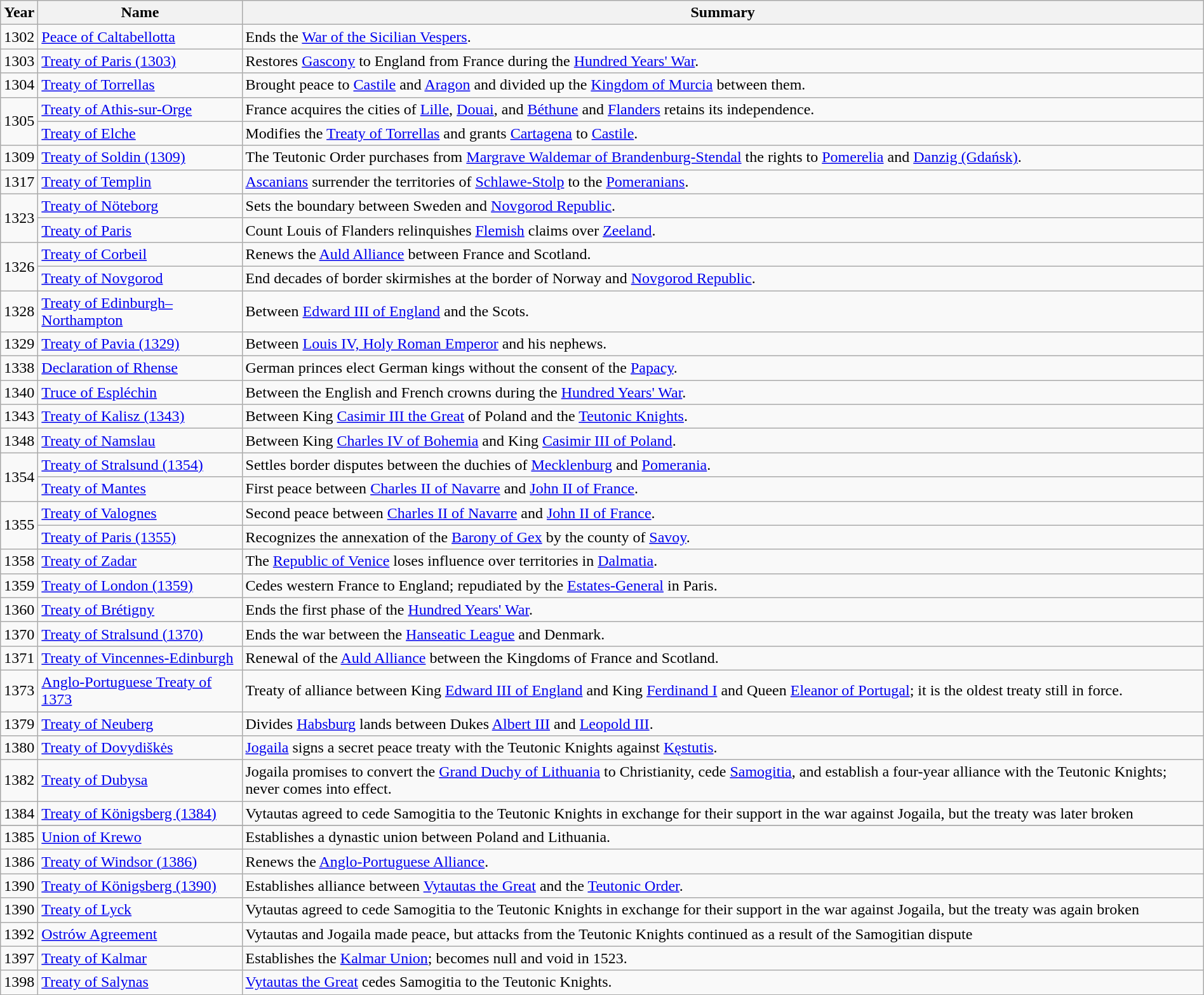<table class="wikitable" style="margin:auto; width:100%;">
<tr>
<th>Year</th>
<th>Name</th>
<th>Summary</th>
</tr>
<tr>
<td>1302</td>
<td><a href='#'>Peace of Caltabellotta</a></td>
<td>Ends the <a href='#'>War of the Sicilian Vespers</a>.</td>
</tr>
<tr>
<td>1303</td>
<td><a href='#'>Treaty of Paris (1303)</a></td>
<td>Restores <a href='#'>Gascony</a> to England from France during the <a href='#'>Hundred Years' War</a>.</td>
</tr>
<tr>
<td>1304</td>
<td><a href='#'>Treaty of Torrellas</a></td>
<td>Brought peace to <a href='#'>Castile</a> and <a href='#'>Aragon</a> and divided up the <a href='#'>Kingdom of Murcia</a> between them.</td>
</tr>
<tr>
<td rowspan="2" style="text-align:center;">1305</td>
<td><a href='#'>Treaty of Athis-sur-Orge</a></td>
<td>France acquires the cities of <a href='#'>Lille</a>, <a href='#'>Douai</a>, and <a href='#'>Béthune</a> and <a href='#'>Flanders</a> retains its independence.</td>
</tr>
<tr>
<td><a href='#'>Treaty of Elche</a></td>
<td>Modifies the <a href='#'>Treaty of Torrellas</a> and grants <a href='#'>Cartagena</a> to <a href='#'>Castile</a>.</td>
</tr>
<tr>
<td>1309</td>
<td><a href='#'>Treaty of Soldin (1309)</a></td>
<td>The Teutonic Order purchases from <a href='#'>Margrave Waldemar of Brandenburg-Stendal</a> the rights to <a href='#'>Pomerelia</a> and <a href='#'>Danzig (Gdańsk)</a>.</td>
</tr>
<tr>
<td>1317</td>
<td><a href='#'>Treaty of Templin</a></td>
<td><a href='#'>Ascanians</a> surrender the territories of <a href='#'>Schlawe-Stolp</a> to the <a href='#'>Pomeranians</a>.</td>
</tr>
<tr>
<td rowspan="2" style="text-align:center;">1323</td>
<td><a href='#'>Treaty of Nöteborg</a></td>
<td>Sets the boundary between Sweden and <a href='#'>Novgorod Republic</a>.</td>
</tr>
<tr>
<td><a href='#'>Treaty of Paris</a></td>
<td>Count Louis of Flanders relinquishes <a href='#'>Flemish</a> claims over <a href='#'>Zeeland</a>.</td>
</tr>
<tr>
<td rowspan="2" style="text-align:center;">1326</td>
<td><a href='#'>Treaty of Corbeil</a></td>
<td>Renews the <a href='#'>Auld Alliance</a> between France and Scotland.</td>
</tr>
<tr>
<td><a href='#'>Treaty of Novgorod</a></td>
<td>End decades of border skirmishes at the border of Norway and <a href='#'>Novgorod Republic</a>.</td>
</tr>
<tr>
<td>1328</td>
<td><a href='#'>Treaty of Edinburgh–Northampton</a></td>
<td>Between <a href='#'>Edward III of England</a> and the Scots.</td>
</tr>
<tr>
<td>1329</td>
<td><a href='#'>Treaty of Pavia (1329)</a></td>
<td>Between <a href='#'>Louis IV, Holy Roman Emperor</a> and his nephews.</td>
</tr>
<tr>
<td>1338</td>
<td><a href='#'>Declaration of Rhense</a></td>
<td>German princes elect German kings without the consent of the <a href='#'>Papacy</a>.</td>
</tr>
<tr>
<td>1340</td>
<td><a href='#'>Truce of Espléchin</a></td>
<td>Between the English and French crowns during the <a href='#'>Hundred Years' War</a>.</td>
</tr>
<tr>
<td>1343</td>
<td><a href='#'>Treaty of Kalisz (1343)</a></td>
<td>Between King <a href='#'>Casimir III the Great</a> of Poland and the <a href='#'>Teutonic Knights</a>.</td>
</tr>
<tr>
<td>1348</td>
<td><a href='#'>Treaty of Namslau</a></td>
<td>Between King <a href='#'>Charles IV of Bohemia</a> and King <a href='#'>Casimir III of Poland</a>.</td>
</tr>
<tr>
<td rowspan="2" style="text-align:center;">1354</td>
<td><a href='#'>Treaty of Stralsund (1354)</a></td>
<td>Settles border disputes between the duchies of <a href='#'>Mecklenburg</a> and <a href='#'>Pomerania</a>.</td>
</tr>
<tr>
<td><a href='#'>Treaty of Mantes</a></td>
<td>First peace between <a href='#'>Charles II of Navarre</a> and <a href='#'>John II of France</a>.</td>
</tr>
<tr>
<td rowspan="2" style="text-align:center;">1355</td>
<td><a href='#'>Treaty of Valognes</a></td>
<td>Second peace between <a href='#'>Charles II of Navarre</a> and <a href='#'>John II of France</a>.</td>
</tr>
<tr>
<td><a href='#'>Treaty of Paris (1355)</a></td>
<td>Recognizes the annexation of the <a href='#'>Barony of Gex</a> by the county of <a href='#'>Savoy</a>.</td>
</tr>
<tr>
<td>1358</td>
<td><a href='#'>Treaty of Zadar</a></td>
<td>The <a href='#'>Republic of Venice</a> loses influence over territories in <a href='#'>Dalmatia</a>.</td>
</tr>
<tr>
<td>1359</td>
<td><a href='#'>Treaty of London (1359)</a></td>
<td>Cedes western France to England; repudiated by the <a href='#'>Estates-General</a> in Paris.</td>
</tr>
<tr>
<td>1360</td>
<td><a href='#'>Treaty of Brétigny</a></td>
<td>Ends the first phase of the <a href='#'>Hundred Years' War</a>.</td>
</tr>
<tr>
<td>1370</td>
<td><a href='#'>Treaty of Stralsund (1370)</a></td>
<td>Ends the war between the <a href='#'>Hanseatic League</a> and Denmark.</td>
</tr>
<tr>
<td>1371</td>
<td><a href='#'>Treaty of Vincennes-Edinburgh</a></td>
<td>Renewal of the <a href='#'>Auld Alliance</a> between the Kingdoms of France and Scotland.</td>
</tr>
<tr>
<td>1373</td>
<td><a href='#'>Anglo-Portuguese Treaty of 1373</a></td>
<td>Treaty of alliance between King <a href='#'>Edward III of England</a> and King <a href='#'>Ferdinand I</a> and Queen <a href='#'>Eleanor of Portugal</a>; it is the oldest treaty still in force.</td>
</tr>
<tr>
<td>1379</td>
<td><a href='#'>Treaty of Neuberg</a></td>
<td>Divides <a href='#'>Habsburg</a> lands between Dukes <a href='#'>Albert III</a> and <a href='#'>Leopold III</a>.</td>
</tr>
<tr>
<td>1380</td>
<td><a href='#'>Treaty of Dovydiškės</a></td>
<td><a href='#'>Jogaila</a> signs a secret peace treaty with the Teutonic Knights against <a href='#'>Kęstutis</a>.</td>
</tr>
<tr>
<td>1382</td>
<td><a href='#'>Treaty of Dubysa</a></td>
<td>Jogaila promises to convert the <a href='#'>Grand Duchy of Lithuania</a> to Christianity, cede <a href='#'>Samogitia</a>, and establish a four-year alliance with the Teutonic Knights; never comes into effect.</td>
</tr>
<tr>
<td>1384</td>
<td><a href='#'>Treaty of Königsberg (1384)</a></td>
<td>Vytautas agreed to cede Samogitia to the Teutonic Knights in exchange for their support in the war against Jogaila, but the treaty was later broken</td>
</tr>
<tr>
</tr>
<tr>
<td>1385</td>
<td><a href='#'>Union of Krewo</a></td>
<td>Establishes a dynastic union between Poland and Lithuania.</td>
</tr>
<tr>
<td>1386</td>
<td><a href='#'>Treaty of Windsor (1386)</a></td>
<td>Renews the <a href='#'>Anglo-Portuguese Alliance</a>.</td>
</tr>
<tr>
<td>1390</td>
<td><a href='#'>Treaty of Königsberg (1390)</a></td>
<td>Establishes alliance between <a href='#'>Vytautas the Great</a> and the <a href='#'>Teutonic Order</a>.</td>
</tr>
<tr>
<td>1390</td>
<td><a href='#'>Treaty of Lyck</a></td>
<td>Vytautas agreed to cede Samogitia to the Teutonic Knights in exchange for their support in the war against Jogaila, but the treaty was again broken</td>
</tr>
<tr>
<td>1392</td>
<td><a href='#'>Ostrów Agreement</a></td>
<td>Vytautas and Jogaila made peace, but attacks from the Teutonic Knights continued as a result of the Samogitian dispute</td>
</tr>
<tr>
<td>1397</td>
<td><a href='#'>Treaty of Kalmar</a></td>
<td>Establishes the <a href='#'>Kalmar Union</a>; becomes null and void in 1523.</td>
</tr>
<tr>
<td>1398</td>
<td><a href='#'>Treaty of Salynas</a></td>
<td><a href='#'>Vytautas the Great</a> cedes Samogitia to the Teutonic Knights.</td>
</tr>
</table>
